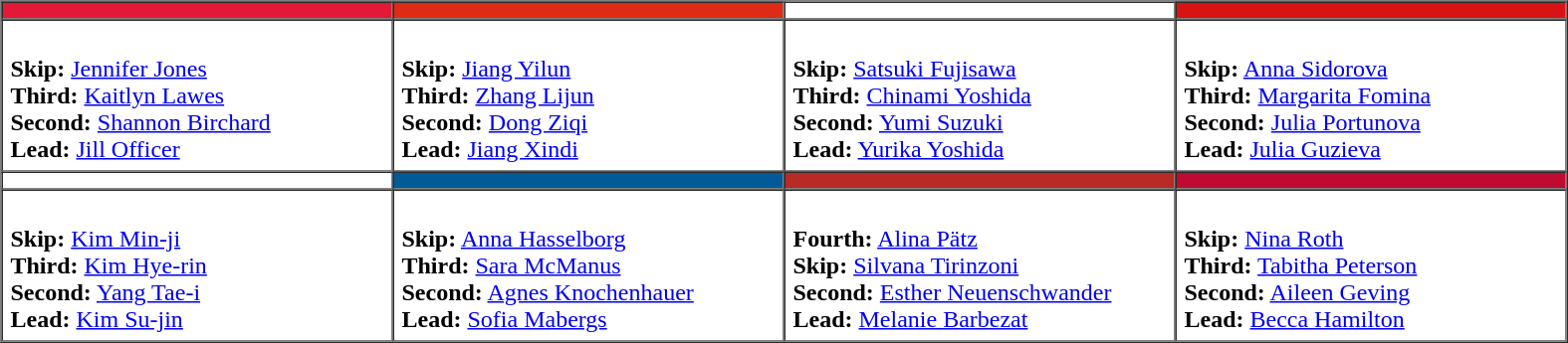<table border=1 cellpadding=5 cellspacing=0>
<tr>
<th bgcolor="#e41837" width="250"></th>
<th bgcolor="#df2a15" width="250"></th>
<th bgcolor="#ffffff" width="250"></th>
<th bgcolor="#d91314" width="250"></th>
</tr>
<tr>
<td><br><strong>Skip:</strong> <a href='#'>Jennifer Jones</a><br>
<strong>Third:</strong> <a href='#'>Kaitlyn Lawes</a><br>
<strong>Second:</strong> <a href='#'>Shannon Birchard</a><br>
<strong>Lead:</strong> <a href='#'>Jill Officer</a>
</td>
<td><br><strong>Skip:</strong> <a href='#'>Jiang Yilun</a><br>
<strong>Third:</strong> <a href='#'>Zhang Lijun</a><br>
<strong>Second:</strong> <a href='#'>Dong Ziqi</a><br>
<strong>Lead:</strong> <a href='#'>Jiang Xindi</a>
</td>
<td><br><strong>Skip:</strong> <a href='#'>Satsuki Fujisawa</a><br>
<strong>Third:</strong> <a href='#'>Chinami Yoshida</a><br>
<strong>Second:</strong> <a href='#'>Yumi Suzuki</a><br>
<strong>Lead:</strong> <a href='#'>Yurika Yoshida</a></td>
<td><br><strong>Skip:</strong> <a href='#'>Anna Sidorova</a><br>
<strong>Third:</strong> <a href='#'>Margarita Fomina</a><br>
<strong>Second:</strong> <a href='#'>Julia Portunova</a><br>
<strong>Lead:</strong> <a href='#'>Julia Guzieva</a>
</td>
</tr>
<tr>
<th bgcolor="#ffffff" width="250"></th>
<th bgcolor="#015b99" width="250"></th>
<th bgcolor="#b72a25" width="250"></th>
<th bgcolor="#bf0b32" width="250"></th>
</tr>
<tr>
<td><br><strong>Skip:</strong> <a href='#'>Kim Min-ji</a><br>
<strong>Third:</strong> <a href='#'>Kim Hye-rin</a><br>
<strong>Second:</strong> <a href='#'>Yang Tae-i</a><br>
<strong>Lead:</strong> <a href='#'>Kim Su-jin</a></td>
<td><br><strong>Skip:</strong> <a href='#'>Anna Hasselborg</a><br>
<strong>Third:</strong> <a href='#'>Sara McManus</a><br>
<strong>Second:</strong> <a href='#'>Agnes Knochenhauer</a><br>
<strong>Lead:</strong> <a href='#'>Sofia Mabergs</a>
</td>
<td><br><strong>Fourth:</strong> <a href='#'>Alina Pätz</a><br>
<strong>Skip:</strong> <a href='#'>Silvana Tirinzoni</a><br>
<strong>Second:</strong> <a href='#'>Esther Neuenschwander</a><br>
<strong>Lead:</strong> <a href='#'>Melanie Barbezat</a></td>
<td><br><strong>Skip:</strong> <a href='#'>Nina Roth</a><br>
<strong>Third:</strong> <a href='#'>Tabitha Peterson</a><br>
<strong>Second:</strong> <a href='#'>Aileen Geving</a><br>
<strong>Lead:</strong> <a href='#'>Becca Hamilton</a>
</td>
</tr>
</table>
